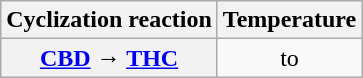<table class="wikitable sortable" style="width: auto; text-align: center">
<tr>
<th>Cyclization reaction</th>
<th>Temperature</th>
</tr>
<tr>
<th><a href='#'>CBD</a> → <a href='#'>THC</a></th>
<td> to </td>
</tr>
</table>
